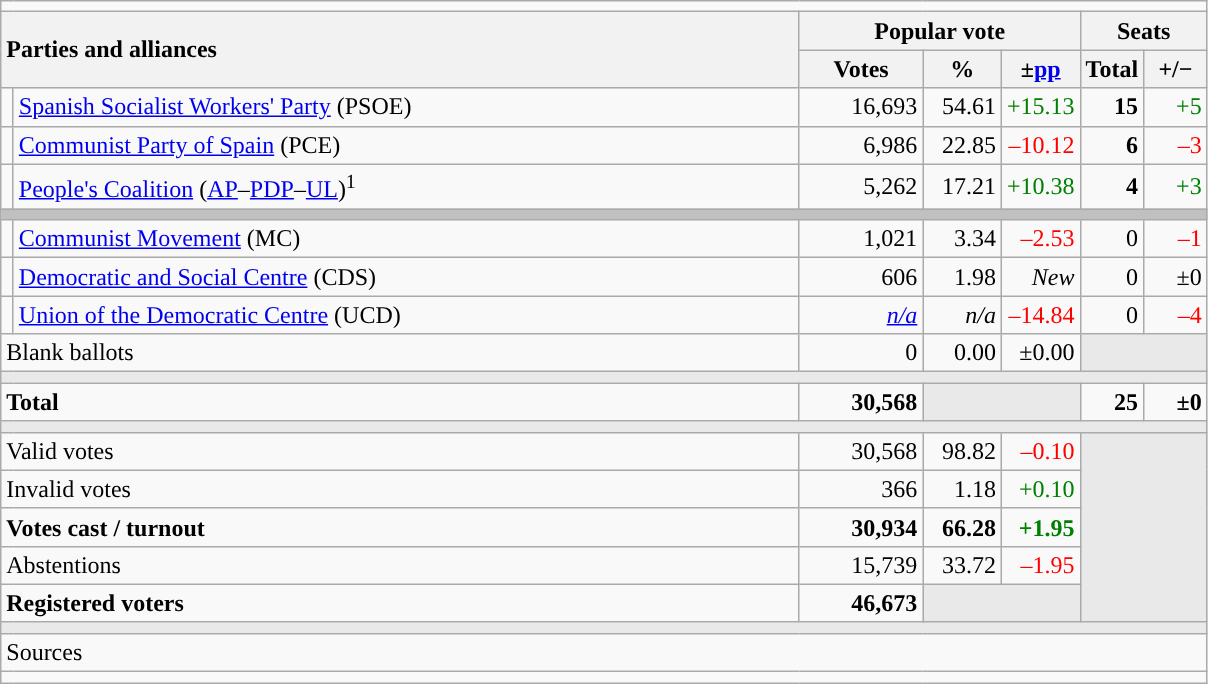<table class="wikitable" style="text-align:right;">
<tr>
<td colspan="7"></td>
</tr>
<tr>
<th style="text-align:left;" rowspan="2" colspan="2" width="525">Parties and alliances</th>
<th colspan="3">Popular vote</th>
<th colspan="2">Seats</th>
</tr>
<tr>
<th width="75">Votes</th>
<th width="45">%</th>
<th width="45">±<a href='#'>pp</a></th>
<th width="35">Total</th>
<th width="35">+/−</th>
</tr>
<tr>
<td width="1" style="color:inherit;background:"></td>
<td align="left"><a href='#'>Spanish Socialist Workers' Party</a> (PSOE)</td>
<td>16,693</td>
<td>54.61</td>
<td style="color:green;">+15.13</td>
<td><strong>15</strong></td>
<td style="color:green;">+5</td>
</tr>
<tr>
<td style="color:inherit;background:"></td>
<td align="left"><a href='#'>Communist Party of Spain</a> (PCE)</td>
<td>6,986</td>
<td>22.85</td>
<td style="color:red;">–10.12</td>
<td><strong>6</strong></td>
<td style="color:red;">–3</td>
</tr>
<tr>
<td style="color:inherit;background:"></td>
<td align="left"><a href='#'>People's Coalition</a> (<a href='#'>AP</a>–<a href='#'>PDP</a>–<a href='#'>UL</a>)<sup>1</sup></td>
<td>5,262</td>
<td>17.21</td>
<td style="color:green;">+10.38</td>
<td><strong>4</strong></td>
<td style="color:green;">+3</td>
</tr>
<tr>
<td colspan="7" bgcolor="#C0C0C0"></td>
</tr>
<tr>
<td style="color:inherit;background:"></td>
<td align="left"><a href='#'>Communist Movement</a> (MC)</td>
<td>1,021</td>
<td>3.34</td>
<td style="color:red;">–2.53</td>
<td>0</td>
<td style="color:red;">–1</td>
</tr>
<tr>
<td style="color:inherit;background:"></td>
<td align="left"><a href='#'>Democratic and Social Centre</a> (CDS)</td>
<td>606</td>
<td>1.98</td>
<td><em>New</em></td>
<td>0</td>
<td>±0</td>
</tr>
<tr>
<td style="color:inherit;background:"></td>
<td align="left"><a href='#'>Union of the Democratic Centre</a> (UCD)</td>
<td><em><a href='#'>n/a</a></em></td>
<td><em>n/a</em></td>
<td style="color:red;">–14.84</td>
<td>0</td>
<td style="color:red;">–4</td>
</tr>
<tr>
<td align="left" colspan="2">Blank ballots</td>
<td>0</td>
<td>0.00</td>
<td>±0.00</td>
<td bgcolor="#E9E9E9" colspan="2"></td>
</tr>
<tr>
<td colspan="7" bgcolor="#E9E9E9"></td>
</tr>
<tr style="font-weight:bold;">
<td align="left" colspan="2">Total</td>
<td>30,568</td>
<td bgcolor="#E9E9E9" colspan="2"></td>
<td>25</td>
<td>±0</td>
</tr>
<tr>
<td colspan="7" bgcolor="#E9E9E9"></td>
</tr>
<tr>
<td align="left" colspan="2">Valid votes</td>
<td>30,568</td>
<td>98.82</td>
<td style="color:red;">–0.10</td>
<td bgcolor="#E9E9E9" colspan="2" rowspan="5"></td>
</tr>
<tr>
<td align="left" colspan="2">Invalid votes</td>
<td>366</td>
<td>1.18</td>
<td style="color:green;">+0.10</td>
</tr>
<tr style="font-weight:bold;">
<td align="left" colspan="2">Votes cast / turnout</td>
<td>30,934</td>
<td>66.28</td>
<td style="color:green;">+1.95</td>
</tr>
<tr>
<td align="left" colspan="2">Abstentions</td>
<td>15,739</td>
<td>33.72</td>
<td style="color:red;">–1.95</td>
</tr>
<tr style="font-weight:bold;">
<td align="left" colspan="2">Registered voters</td>
<td>46,673</td>
<td bgcolor="#E9E9E9" colspan="2"></td>
</tr>
<tr>
<td colspan="7" bgcolor="#E9E9E9"></td>
</tr>
<tr>
<td align="left" colspan="7">Sources</td>
</tr>
<tr>
<td colspan="7" style="text-align:left; max-width:790px;"></td>
</tr>
</table>
